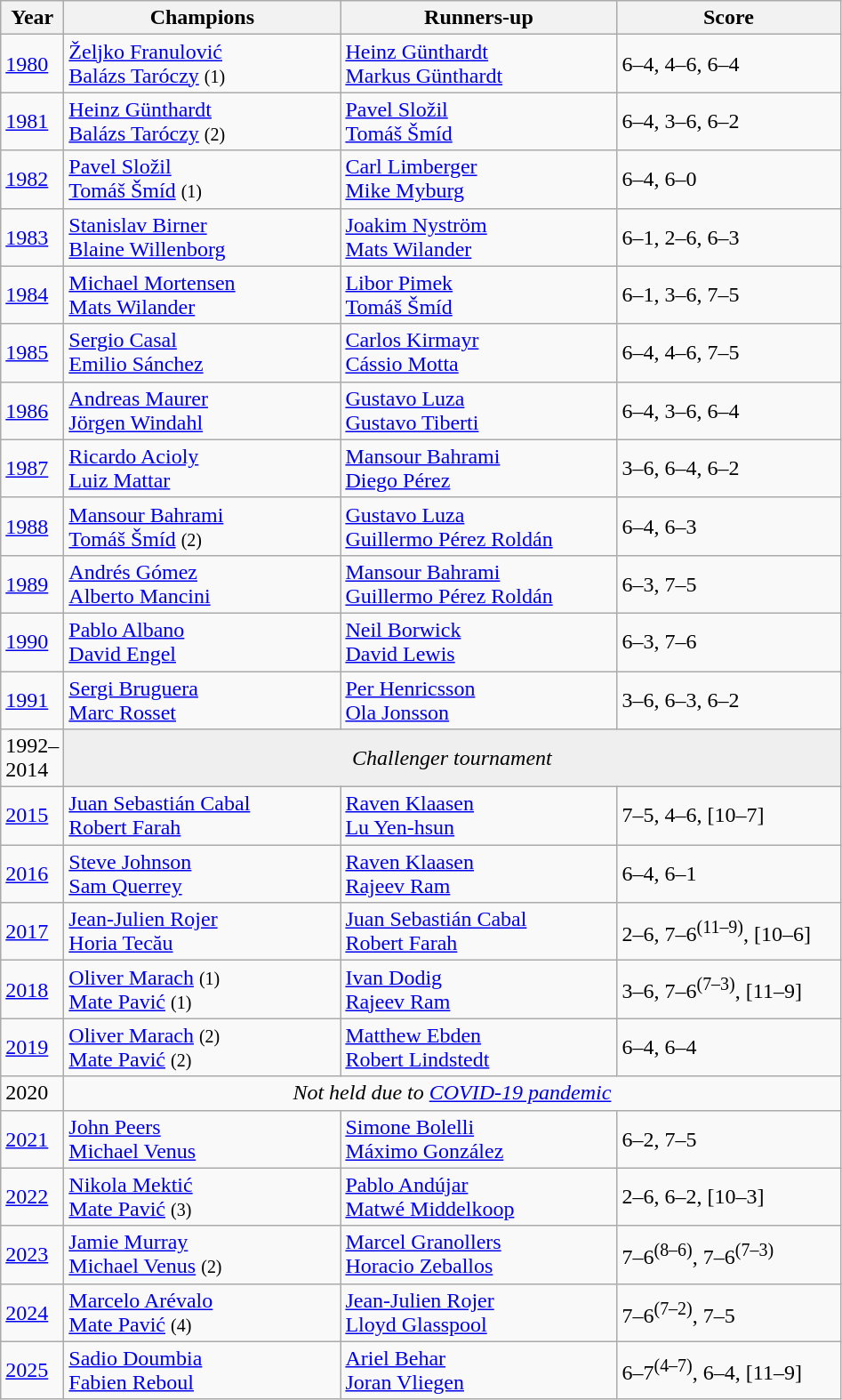<table class="wikitable">
<tr>
<th style="width:40px">Year</th>
<th style="width:200px">Champions</th>
<th style="width:200px">Runners-up</th>
<th style="width:160px" class="unsortable">Score</th>
</tr>
<tr>
<td><a href='#'>1980</a></td>
<td> <a href='#'>Željko Franulović</a> <br>  <a href='#'>Balázs Taróczy</a> <small>(1)</small></td>
<td> <a href='#'>Heinz Günthardt</a> <br>  <a href='#'>Markus Günthardt</a></td>
<td>6–4, 4–6, 6–4</td>
</tr>
<tr>
<td><a href='#'>1981</a></td>
<td> <a href='#'>Heinz Günthardt</a> <br>  <a href='#'>Balázs Taróczy</a> <small>(2)</small></td>
<td> <a href='#'>Pavel Složil</a> <br>  <a href='#'>Tomáš Šmíd</a></td>
<td>6–4, 3–6, 6–2</td>
</tr>
<tr>
<td><a href='#'>1982</a></td>
<td> <a href='#'>Pavel Složil</a> <br>  <a href='#'>Tomáš Šmíd</a> <small>(1)</small></td>
<td> <a href='#'>Carl Limberger</a> <br>  <a href='#'>Mike Myburg</a></td>
<td>6–4, 6–0</td>
</tr>
<tr>
<td><a href='#'>1983</a></td>
<td> <a href='#'>Stanislav Birner</a> <br>  <a href='#'>Blaine Willenborg</a></td>
<td> <a href='#'>Joakim Nyström</a> <br>  <a href='#'>Mats Wilander</a></td>
<td>6–1, 2–6, 6–3</td>
</tr>
<tr>
<td><a href='#'>1984</a></td>
<td> <a href='#'>Michael Mortensen</a> <br>  <a href='#'>Mats Wilander</a></td>
<td> <a href='#'>Libor Pimek</a> <br>  <a href='#'>Tomáš Šmíd</a></td>
<td>6–1, 3–6, 7–5</td>
</tr>
<tr>
<td><a href='#'>1985</a></td>
<td> <a href='#'>Sergio Casal</a> <br>  <a href='#'>Emilio Sánchez</a></td>
<td> <a href='#'>Carlos Kirmayr</a> <br>  <a href='#'>Cássio Motta</a></td>
<td>6–4, 4–6, 7–5</td>
</tr>
<tr>
<td><a href='#'>1986</a></td>
<td> <a href='#'>Andreas Maurer</a> <br>  <a href='#'>Jörgen Windahl</a></td>
<td> <a href='#'>Gustavo Luza</a> <br>  <a href='#'>Gustavo Tiberti</a></td>
<td>6–4, 3–6, 6–4</td>
</tr>
<tr>
<td><a href='#'>1987</a></td>
<td> <a href='#'>Ricardo Acioly</a> <br>  <a href='#'>Luiz Mattar</a></td>
<td> <a href='#'>Mansour Bahrami</a> <br>  <a href='#'>Diego Pérez</a></td>
<td>3–6, 6–4, 6–2</td>
</tr>
<tr>
<td><a href='#'>1988</a></td>
<td> <a href='#'>Mansour Bahrami</a> <br>  <a href='#'>Tomáš Šmíd</a> <small>(2)</small></td>
<td> <a href='#'>Gustavo Luza</a> <br>  <a href='#'>Guillermo Pérez Roldán</a></td>
<td>6–4, 6–3</td>
</tr>
<tr>
<td><a href='#'>1989</a></td>
<td> <a href='#'>Andrés Gómez</a> <br>  <a href='#'>Alberto Mancini</a></td>
<td> <a href='#'>Mansour Bahrami</a> <br>  <a href='#'>Guillermo Pérez Roldán</a></td>
<td>6–3, 7–5</td>
</tr>
<tr>
<td><a href='#'>1990</a></td>
<td> <a href='#'>Pablo Albano</a> <br>  <a href='#'>David Engel</a></td>
<td> <a href='#'>Neil Borwick</a> <br>  <a href='#'>David Lewis</a></td>
<td>6–3, 7–6</td>
</tr>
<tr>
<td><a href='#'>1991</a></td>
<td> <a href='#'>Sergi Bruguera</a> <br>  <a href='#'>Marc Rosset</a></td>
<td> <a href='#'>Per Henricsson</a> <br>  <a href='#'>Ola Jonsson</a></td>
<td>3–6, 6–3, 6–2</td>
</tr>
<tr>
<td>1992–2014</td>
<td colspan=3 align=center style="background:#efefef"><em>Challenger tournament</em></td>
</tr>
<tr>
<td><a href='#'>2015</a></td>
<td> <a href='#'>Juan Sebastián Cabal</a> <br>  <a href='#'>Robert Farah</a></td>
<td> <a href='#'>Raven Klaasen</a> <br>  <a href='#'>Lu Yen-hsun</a></td>
<td>7–5, 4–6, [10–7]</td>
</tr>
<tr>
<td><a href='#'>2016</a></td>
<td> <a href='#'>Steve Johnson</a> <br>  <a href='#'>Sam Querrey</a></td>
<td> <a href='#'>Raven Klaasen</a> <br>  <a href='#'>Rajeev Ram</a></td>
<td>6–4, 6–1</td>
</tr>
<tr>
<td><a href='#'>2017</a></td>
<td> <a href='#'>Jean-Julien Rojer</a> <br>  <a href='#'>Horia Tecău</a></td>
<td> <a href='#'>Juan Sebastián Cabal</a> <br>  <a href='#'>Robert Farah</a></td>
<td>2–6, 7–6<sup>(11–9)</sup>, [10–6]</td>
</tr>
<tr>
<td><a href='#'>2018</a></td>
<td> <a href='#'>Oliver Marach</a> <small>(1)</small><br> <a href='#'>Mate Pavić</a> <small>(1)</small></td>
<td> <a href='#'>Ivan Dodig</a> <br>  <a href='#'>Rajeev Ram</a></td>
<td>3–6, 7–6<sup>(7–3)</sup>, [11–9]</td>
</tr>
<tr>
<td><a href='#'>2019</a></td>
<td> <a href='#'>Oliver Marach</a> <small>(2)</small><br> <a href='#'>Mate Pavić</a> <small>(2)</small></td>
<td> <a href='#'>Matthew Ebden</a><br> <a href='#'>Robert Lindstedt</a></td>
<td>6–4, 6–4</td>
</tr>
<tr>
<td style=background:>2020</td>
<td colspan=3 align=center style=background:><em>Not held due to <a href='#'>COVID-19 pandemic</a></em></td>
</tr>
<tr>
<td><a href='#'>2021</a></td>
<td> <a href='#'>John Peers</a><br> <a href='#'>Michael Venus</a></td>
<td> <a href='#'>Simone Bolelli</a><br> <a href='#'>Máximo González</a></td>
<td>6–2, 7–5</td>
</tr>
<tr>
<td><a href='#'>2022</a></td>
<td> <a href='#'>Nikola Mektić</a> <br> <a href='#'>Mate Pavić</a> <small>(3)</small></td>
<td> <a href='#'>Pablo Andújar</a> <br> <a href='#'>Matwé Middelkoop</a></td>
<td>2–6, 6–2, [10–3]</td>
</tr>
<tr>
<td><a href='#'>2023</a></td>
<td> <a href='#'>Jamie Murray</a><br> <a href='#'>Michael Venus</a> <small>(2)</small></td>
<td> <a href='#'>Marcel Granollers</a> <br> <a href='#'>Horacio Zeballos</a></td>
<td>7–6<sup>(8–6)</sup>, 7–6<sup>(7–3)</sup></td>
</tr>
<tr>
<td><a href='#'>2024</a></td>
<td> <a href='#'>Marcelo Arévalo</a> <br> <a href='#'>Mate Pavić</a> <small>(4)</small></td>
<td> <a href='#'>Jean-Julien Rojer</a> <br> <a href='#'>Lloyd Glasspool</a></td>
<td>7–6<sup>(7–2)</sup>, 7–5</td>
</tr>
<tr>
<td><a href='#'>2025</a></td>
<td> <a href='#'>Sadio Doumbia</a><br> <a href='#'>Fabien Reboul</a></td>
<td> <a href='#'>Ariel Behar</a><br> <a href='#'>Joran Vliegen</a></td>
<td>6–7<sup>(4–7)</sup>, 6–4, [11–9]</td>
</tr>
</table>
